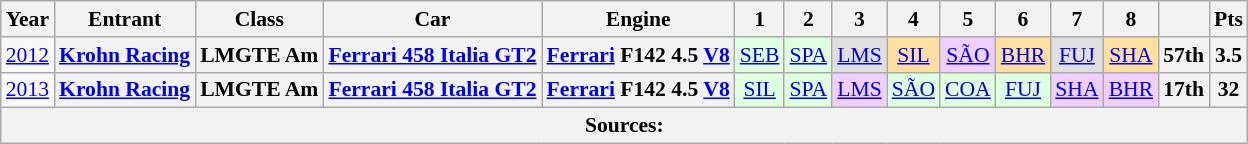<table class="wikitable" style="text-align:center; font-size:90%">
<tr>
<th>Year</th>
<th>Entrant</th>
<th>Class</th>
<th>Car</th>
<th>Engine</th>
<th>1</th>
<th>2</th>
<th>3</th>
<th>4</th>
<th>5</th>
<th>6</th>
<th>7</th>
<th>8</th>
<th></th>
<th>Pts</th>
</tr>
<tr>
<td><a href='#'>2012</a></td>
<th><a href='#'>Krohn Racing</a></th>
<th>LMGTE Am</th>
<th><a href='#'>Ferrari 458 Italia GT2</a></th>
<th><a href='#'>Ferrari</a> F142 4.5 <a href='#'>V8</a></th>
<td style="background:#dfffdf;"><a href='#'>SEB</a><br></td>
<td style="background:#dfffdf;"><a href='#'>SPA</a><br></td>
<td style="background:#DFDFDF;"><a href='#'>LMS</a><br></td>
<td style="background:#FFDF9F;"><a href='#'>SIL</a><br></td>
<td style="background:#efcfff;"><a href='#'>SÃO</a><br></td>
<td style="background:#FFDF9F;"><a href='#'>BHR</a><br></td>
<td style="background:#DFDFDF;"><a href='#'>FUJ</a><br></td>
<td style="background:#FFDF9F;"><a href='#'>SHA</a><br></td>
<th>57th</th>
<th>3.5</th>
</tr>
<tr>
<td><a href='#'>2013</a></td>
<th><a href='#'>Krohn Racing</a></th>
<th>LMGTE Am</th>
<th><a href='#'>Ferrari 458 Italia GT2</a></th>
<th><a href='#'>Ferrari</a> F142 4.5 <a href='#'>V8</a></th>
<td style="background:#dfffdf;"><a href='#'>SIL</a><br></td>
<td style="background:#dfffdf;"><a href='#'>SPA</a><br></td>
<td style="background:#efcfff;"><a href='#'>LMS</a><br></td>
<td style="background:#dfffdf;"><a href='#'>SÃO</a><br></td>
<td style="background:#dfffdf;"><a href='#'>COA</a><br></td>
<td style="background:#dfffdf;"><a href='#'>FUJ</a><br></td>
<td style="background:#efcfff;"><a href='#'>SHA</a><br></td>
<td style="background:#efcfff;"><a href='#'>BHR</a><br></td>
<th>17th</th>
<th>32</th>
</tr>
<tr>
<th colspan="15">Sources:</th>
</tr>
</table>
